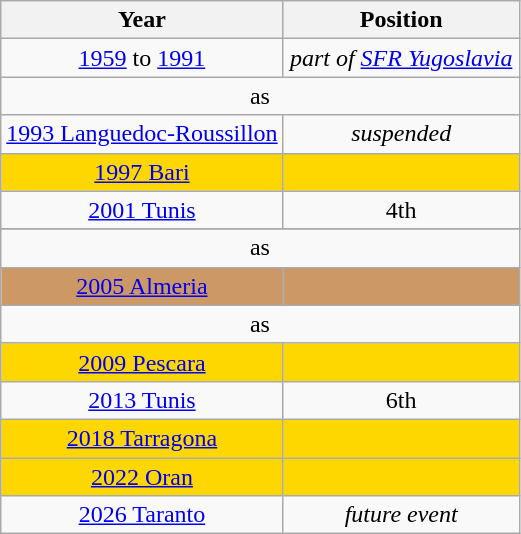<table class="wikitable" style="text-align: center;">
<tr>
<th>Year</th>
<th width="150">Position</th>
</tr>
<tr>
<td style="text-align: middle; "><a href='#'>1959</a> to <a href='#'>1991</a></td>
<td colspan=4><em>part of <a href='#'>SFR Yugoslavia</a></em></td>
</tr>
<tr>
<td colspan=5>as <strong></strong></td>
</tr>
<tr>
<td> <a href='#'>1993 Languedoc-Roussillon</a></td>
<td><em>suspended</em></td>
</tr>
<tr bgcolor=gold>
<td> <a href='#'>1997 Bari</a></td>
<td></td>
</tr>
<tr>
<td> <a href='#'>2001 Tunis</a></td>
<td>4th</td>
</tr>
<tr bgcolor=cc9966>
</tr>
<tr>
<td colspan=5>as <strong></strong></td>
</tr>
<tr bgcolor=cc9966>
<td> <a href='#'>2005 Almeria</a></td>
<td></td>
</tr>
<tr>
<td colspan=5>as <strong></strong></td>
</tr>
<tr bgcolor=gold>
<td> <a href='#'>2009 Pescara</a></td>
<td></td>
</tr>
<tr>
<td> <a href='#'>2013 Tunis</a></td>
<td>6th</td>
</tr>
<tr bgcolor=gold>
<td> <a href='#'>2018 Tarragona</a></td>
<td></td>
</tr>
<tr bgcolor=gold>
<td> <a href='#'>2022 Oran</a></td>
<td></td>
</tr>
<tr>
<td> <a href='#'>2026 Taranto</a></td>
<td><em>future event</em></td>
</tr>
</table>
